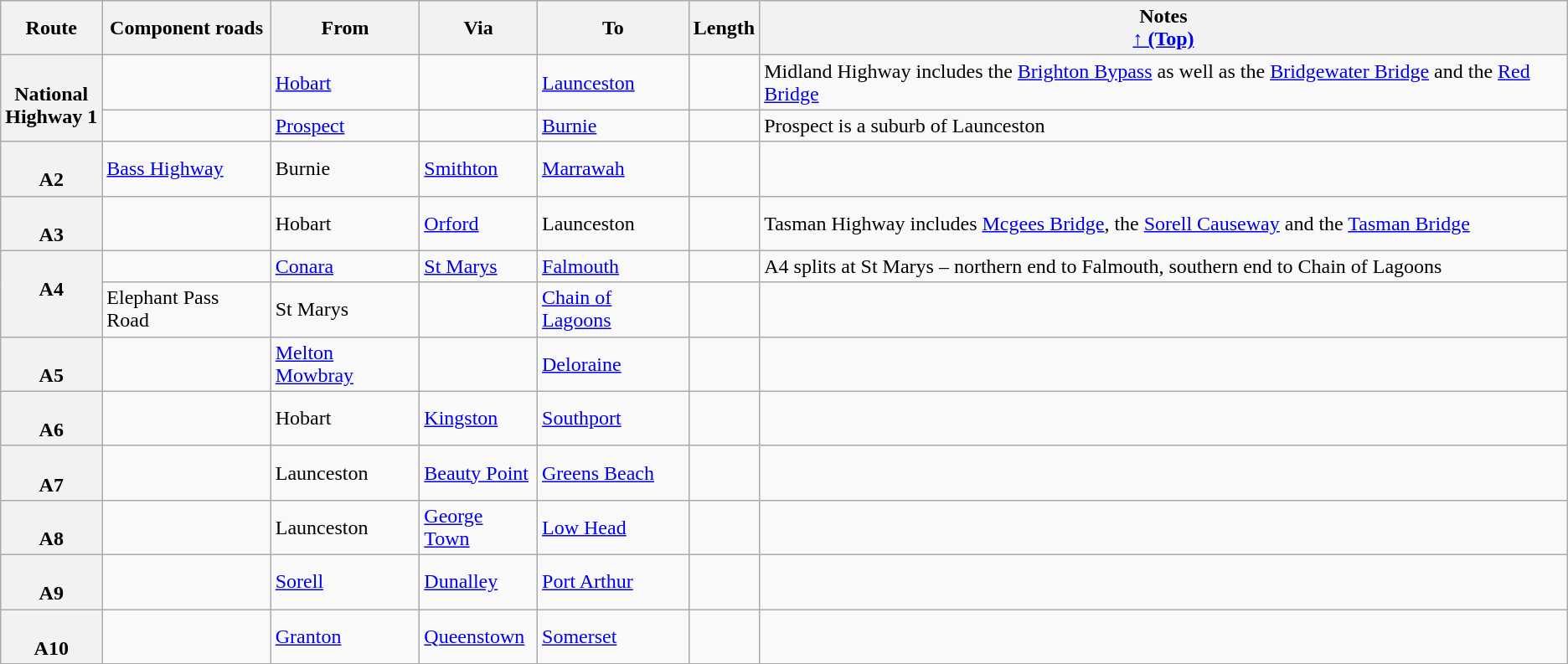<table class="wikitable">
<tr>
<th scope="col">Route</th>
<th scope="col">Component roads</th>
<th scope="col">From</th>
<th scope="col">Via</th>
<th scope="col">To</th>
<th scope="col">Length</th>
<th scope="col">Notes<br><a href='#'>↑ (Top)</a></th>
</tr>
<tr>
<th style="vertical-align:top; white-space:nowrap;" rowspan=2><br>National <br>Highway 1</th>
<td></td>
<td><a href='#'>Hobart</a></td>
<td></td>
<td><a href='#'>Launceston</a></td>
<td></td>
<td>Midland Highway includes the <a href='#'>Brighton Bypass</a> as well as the <a href='#'>Bridgewater Bridge</a> and the <a href='#'>Red Bridge</a></td>
</tr>
<tr>
<td></td>
<td><a href='#'>Prospect</a></td>
<td></td>
<td><a href='#'>Burnie</a></td>
<td></td>
<td>Prospect is a suburb of Launceston</td>
</tr>
<tr>
<th style="vertical-align:top; white-space:nowrap;"><br>A2</th>
<td><a href='#'>Bass Highway</a></td>
<td>Burnie</td>
<td><a href='#'>Smithton</a></td>
<td><a href='#'>Marrawah</a></td>
<td></td>
<td></td>
</tr>
<tr>
<th style="vertical-align:top; white-space:nowrap;"><br>A3</th>
<td></td>
<td>Hobart</td>
<td><a href='#'>Orford</a></td>
<td>Launceston</td>
<td></td>
<td>Tasman Highway includes <a href='#'>Mcgees Bridge</a>, the <a href='#'>Sorell Causeway</a> and the <a href='#'>Tasman Bridge</a></td>
</tr>
<tr>
<th style="vertical-align:top; white-space:nowrap;" rowspan=2><br>A4</th>
<td></td>
<td><a href='#'>Conara</a></td>
<td><a href='#'>St Marys</a></td>
<td><a href='#'>Falmouth</a></td>
<td></td>
<td>A4 splits at St Marys – northern end to Falmouth, southern end to Chain of Lagoons</td>
</tr>
<tr>
<td>Elephant Pass Road</td>
<td>St Marys</td>
<td></td>
<td><a href='#'>Chain of Lagoons</a></td>
<td></td>
<td></td>
</tr>
<tr>
<th style="vertical-align:top; white-space:nowrap;"><br>A5</th>
<td></td>
<td><a href='#'>Melton Mowbray</a></td>
<td></td>
<td><a href='#'>Deloraine</a></td>
<td></td>
<td></td>
</tr>
<tr>
<th style="vertical-align:top; white-space:nowrap;"><br>A6</th>
<td></td>
<td>Hobart</td>
<td><a href='#'>Kingston</a></td>
<td><a href='#'>Southport</a></td>
<td></td>
<td></td>
</tr>
<tr>
<th style="vertical-align:top; white-space:nowrap;"><br>A7</th>
<td></td>
<td>Launceston</td>
<td><a href='#'>Beauty Point</a></td>
<td><a href='#'>Greens Beach</a></td>
<td></td>
<td></td>
</tr>
<tr>
<th style="vertical-align:top; white-space:nowrap;"><br>A8</th>
<td></td>
<td>Launceston</td>
<td><a href='#'>George Town</a></td>
<td><a href='#'>Low Head</a></td>
<td></td>
<td></td>
</tr>
<tr>
<th style="vertical-align:top; white-space:nowrap;"><br>A9</th>
<td></td>
<td><a href='#'>Sorell</a></td>
<td><a href='#'>Dunalley</a></td>
<td><a href='#'>Port Arthur</a></td>
<td></td>
<td></td>
</tr>
<tr>
<th style="vertical-align:top; white-space:nowrap;"><br>A10</th>
<td></td>
<td><a href='#'>Granton</a></td>
<td><a href='#'>Queenstown</a></td>
<td><a href='#'>Somerset</a></td>
<td></td>
<td></td>
</tr>
<tr>
</tr>
</table>
